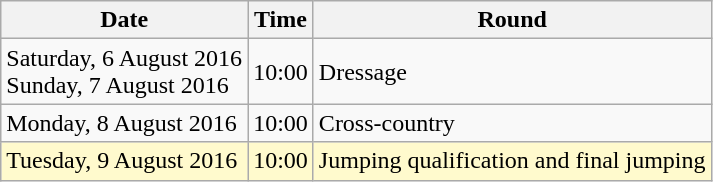<table class="wikitable">
<tr>
<th>Date</th>
<th>Time</th>
<th>Round</th>
</tr>
<tr>
<td>Saturday, 6 August 2016<br>Sunday, 7 August 2016</td>
<td>10:00</td>
<td>Dressage</td>
</tr>
<tr>
<td>Monday, 8 August 2016</td>
<td>10:00</td>
<td>Cross-country</td>
</tr>
<tr>
<td style=background:lemonchiffon>Tuesday, 9 August 2016</td>
<td style=background:lemonchiffon>10:00</td>
<td style=background:lemonchiffon>Jumping qualification and final jumping</td>
</tr>
</table>
